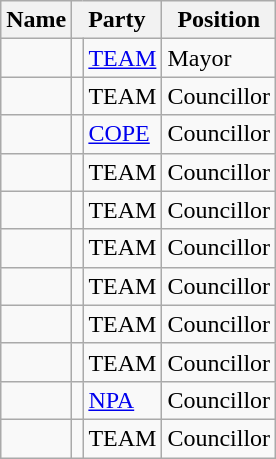<table class="wikitable">
<tr>
<th>Name</th>
<th colspan="2">Party</th>
<th>Position</th>
</tr>
<tr>
<td></td>
<td></td>
<td><a href='#'>TEAM</a></td>
<td>Mayor</td>
</tr>
<tr>
<td></td>
<td></td>
<td>TEAM</td>
<td>Councillor</td>
</tr>
<tr>
<td></td>
<td></td>
<td><a href='#'>COPE</a></td>
<td>Councillor</td>
</tr>
<tr>
<td></td>
<td></td>
<td>TEAM</td>
<td>Councillor</td>
</tr>
<tr>
<td></td>
<td></td>
<td>TEAM</td>
<td>Councillor</td>
</tr>
<tr>
<td></td>
<td></td>
<td>TEAM</td>
<td>Councillor</td>
</tr>
<tr>
<td></td>
<td></td>
<td>TEAM</td>
<td>Councillor</td>
</tr>
<tr>
<td></td>
<td></td>
<td>TEAM</td>
<td>Councillor</td>
</tr>
<tr>
<td></td>
<td></td>
<td>TEAM</td>
<td>Councillor</td>
</tr>
<tr>
<td></td>
<td></td>
<td><a href='#'>NPA</a></td>
<td>Councillor</td>
</tr>
<tr>
<td></td>
<td></td>
<td>TEAM</td>
<td>Councillor</td>
</tr>
</table>
